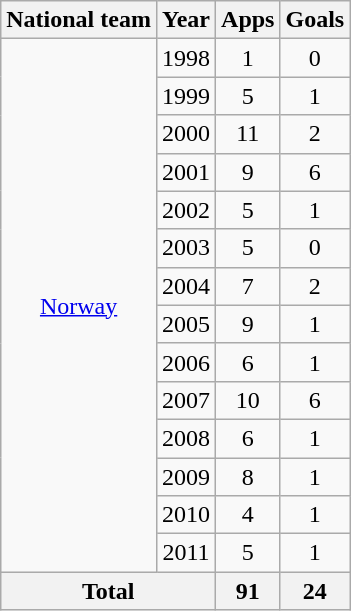<table class="wikitable" style="text-align:center">
<tr>
<th>National team</th>
<th>Year</th>
<th>Apps</th>
<th>Goals</th>
</tr>
<tr>
<td rowspan="14"><a href='#'>Norway</a></td>
<td>1998</td>
<td>1</td>
<td>0</td>
</tr>
<tr>
<td>1999</td>
<td>5</td>
<td>1</td>
</tr>
<tr>
<td>2000</td>
<td>11</td>
<td>2</td>
</tr>
<tr>
<td>2001</td>
<td>9</td>
<td>6</td>
</tr>
<tr>
<td>2002</td>
<td>5</td>
<td>1</td>
</tr>
<tr>
<td>2003</td>
<td>5</td>
<td>0</td>
</tr>
<tr>
<td>2004</td>
<td>7</td>
<td>2</td>
</tr>
<tr>
<td>2005</td>
<td>9</td>
<td>1</td>
</tr>
<tr>
<td>2006</td>
<td>6</td>
<td>1</td>
</tr>
<tr>
<td>2007</td>
<td>10</td>
<td>6</td>
</tr>
<tr>
<td>2008</td>
<td>6</td>
<td>1</td>
</tr>
<tr>
<td>2009</td>
<td>8</td>
<td>1</td>
</tr>
<tr>
<td>2010</td>
<td>4</td>
<td>1</td>
</tr>
<tr>
<td>2011</td>
<td>5</td>
<td>1</td>
</tr>
<tr>
<th colspan="2">Total</th>
<th>91</th>
<th>24</th>
</tr>
</table>
